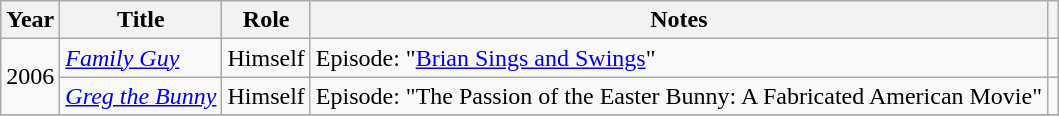<table class="wikitable sortable">
<tr>
<th>Year</th>
<th>Title</th>
<th>Role</th>
<th class=unsortable>Notes</th>
<th class=unsortable></th>
</tr>
<tr>
<td rowspan=2>2006</td>
<td><em><a href='#'>Family Guy</a></em></td>
<td>Himself</td>
<td>Episode: "<a href='#'>Brian Sings and Swings</a>"</td>
<td></td>
</tr>
<tr>
<td><em><a href='#'>Greg the Bunny</a></em></td>
<td>Himself</td>
<td>Episode: "The Passion of the Easter Bunny: A Fabricated American Movie"</td>
<td></td>
</tr>
<tr>
</tr>
</table>
